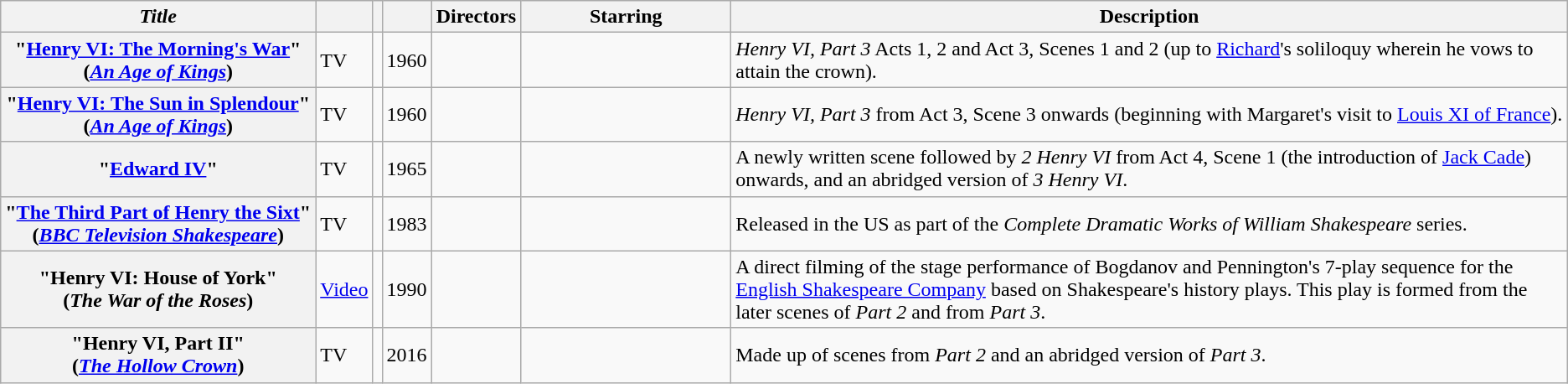<table class="wikitable sortable">
<tr>
<th scope="col"><em>Title</em></th>
<th scope="col"></th>
<th scope="col"></th>
<th scope="col"></th>
<th scope="col" class="unsortable">Directors</th>
<th scope="col" class="unsortable" style="min-width: 10em">Starring</th>
<th scope="col" class="unsortable" style="min-width: 15em">Description</th>
</tr>
<tr>
<th scope="row" style="white-space: nowrap">"<a href='#'>Henry VI: The Morning's War</a>"<br>(<em><a href='#'>An Age of Kings</a></em>)</th>
<td>TV</td>
<td></td>
<td>1960</td>
<td></td>
<td></td>
<td><em>Henry VI, Part 3</em> Acts 1, 2 and Act 3, Scenes 1 and 2 (up to <a href='#'>Richard</a>'s soliloquy wherein he vows to attain the crown).</td>
</tr>
<tr>
<th scope="row" style="white-space: nowrap">"<a href='#'>Henry VI: The Sun in Splendour</a>"<br>(<em><a href='#'>An Age of Kings</a></em>)</th>
<td>TV</td>
<td></td>
<td>1960</td>
<td></td>
<td></td>
<td><em>Henry VI, Part 3</em> from Act 3, Scene 3 onwards (beginning with Margaret's visit to <a href='#'>Louis XI of France</a>).</td>
</tr>
<tr>
<th scope="row" style="white-space: nowrap">"<a href='#'>Edward IV</a>"<br></th>
<td>TV</td>
<td></td>
<td>1965</td>
<td></td>
<td></td>
<td>A newly written scene followed by <em>2 Henry VI</em> from Act 4, Scene 1 (the introduction of <a href='#'>Jack Cade</a>) onwards, and an abridged version of <em>3 Henry VI</em>.</td>
</tr>
<tr>
<th scope="row" style="white-space: nowrap">"<a href='#'>The Third Part of Henry the Sixt</a>"<br>(<em><a href='#'>BBC Television Shakespeare</a></em>)</th>
<td>TV</td>
<td></td>
<td>1983</td>
<td></td>
<td></td>
<td>Released in the US as part of the <em>Complete Dramatic Works of William Shakespeare</em> series.</td>
</tr>
<tr>
<th scope="row" style="white-space: nowrap">"Henry VI: House of York"<br>(<em>The War of the Roses</em>)</th>
<td><a href='#'>Video</a></td>
<td></td>
<td>1990</td>
<td></td>
<td></td>
<td>A direct filming of the stage performance of Bogdanov and Pennington's 7-play sequence for the <a href='#'>English Shakespeare Company</a> based on Shakespeare's history plays. This play is formed from the later scenes of <em>Part 2</em> and from <em>Part 3</em>.</td>
</tr>
<tr>
<th scope="row" style="white-space: nowrap">"Henry VI, Part II"<br>(<em><a href='#'>The Hollow Crown</a></em>)</th>
<td>TV</td>
<td></td>
<td>2016</td>
<td></td>
<td></td>
<td>Made up of scenes from <em>Part 2</em> and an abridged version of <em>Part 3</em>.</td>
</tr>
</table>
